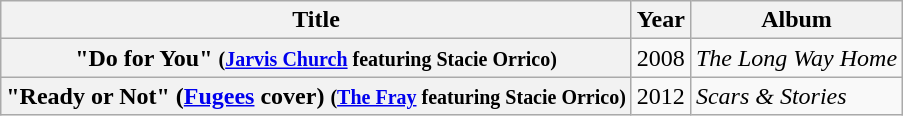<table class="wikitable plainrowheaders">
<tr>
<th>Title</th>
<th>Year</th>
<th>Album</th>
</tr>
<tr>
<th scope="row">"Do for You" <small>(<a href='#'>Jarvis Church</a> featuring Stacie Orrico)</small></th>
<td>2008</td>
<td><em>The Long Way Home</em></td>
</tr>
<tr>
<th scope="row">"Ready or Not" (<a href='#'>Fugees</a> cover) <small>(<a href='#'>The Fray</a> featuring Stacie Orrico)</small></th>
<td>2012</td>
<td><em>Scars & Stories</em></td>
</tr>
</table>
